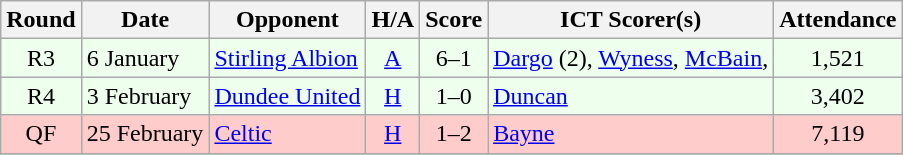<table class="wikitable" style="text-align:center">
<tr>
<th>Round</th>
<th>Date</th>
<th>Opponent</th>
<th>H/A</th>
<th>Score</th>
<th>ICT Scorer(s)</th>
<th>Attendance</th>
</tr>
<tr bgcolor=#EEFFEE>
<td>R3</td>
<td align=left>6 January</td>
<td align=left><a href='#'>Stirling Albion</a></td>
<td><a href='#'>A</a></td>
<td>6–1</td>
<td align=left><a href='#'>Dargo</a> (2), <a href='#'>Wyness</a>, <a href='#'>McBain</a>,</td>
<td>1,521</td>
</tr>
<tr bgcolor=#EEFFEE>
<td>R4</td>
<td align=left>3 February</td>
<td align=left><a href='#'>Dundee United</a></td>
<td><a href='#'>H</a></td>
<td>1–0</td>
<td align=left><a href='#'>Duncan</a></td>
<td>3,402</td>
</tr>
<tr bgcolor=#FFCCCC>
<td>QF</td>
<td align=left>25 February</td>
<td align=left><a href='#'>Celtic</a></td>
<td><a href='#'>H</a></td>
<td>1–2</td>
<td align=left><a href='#'>Bayne</a></td>
<td>7,119</td>
</tr>
<tr>
</tr>
</table>
